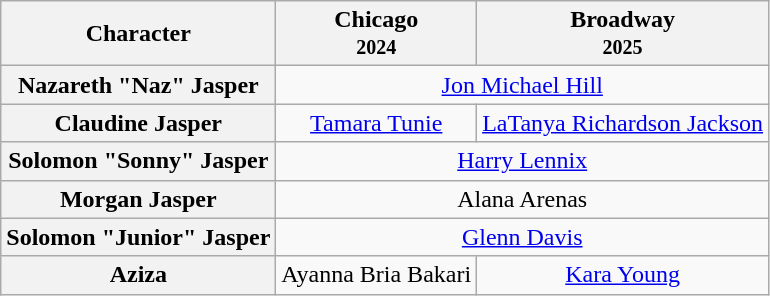<table class="wikitable" text-align:center">
<tr>
<th rowspan="1" scope="col">Character</th>
<th>Chicago<br><small>2024</small></th>
<th>Broadway<br><small>2025</small></th>
</tr>
<tr>
<th>Nazareth "Naz" Jasper</th>
<td colspan="2" align="center"><a href='#'>Jon Michael Hill</a></td>
</tr>
<tr>
<th>Claudine Jasper</th>
<td align="center"><a href='#'>Tamara Tunie</a></td>
<td align="center"><a href='#'>LaTanya Richardson Jackson</a></td>
</tr>
<tr>
<th>Solomon "Sonny" Jasper</th>
<td colspan="2" align="center"><a href='#'>Harry Lennix</a></td>
</tr>
<tr>
<th>Morgan Jasper</th>
<td colspan="2" align="center">Alana Arenas</td>
</tr>
<tr>
<th>Solomon "Junior" Jasper</th>
<td colspan="2" align="center"><a href='#'>Glenn Davis</a></td>
</tr>
<tr>
<th>Aziza</th>
<td align="center">Ayanna Bria Bakari</td>
<td align="center"><a href='#'>Kara Young</a></td>
</tr>
</table>
